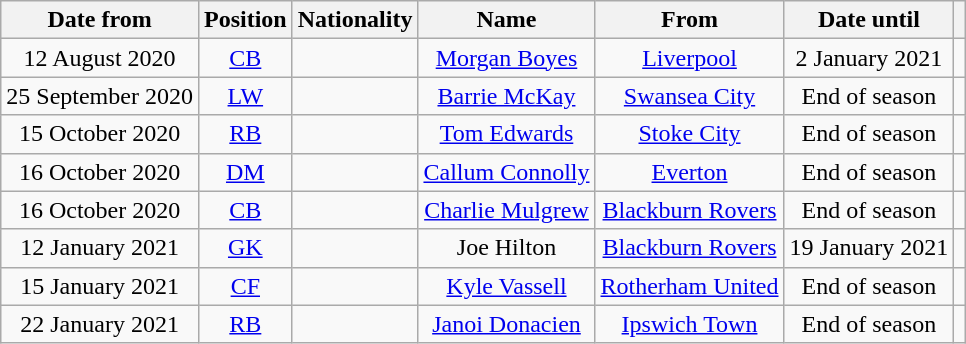<table class="wikitable" style="text-align:center;">
<tr>
<th>Date from</th>
<th>Position</th>
<th>Nationality</th>
<th>Name</th>
<th>From</th>
<th>Date until</th>
<th></th>
</tr>
<tr>
<td>12 August 2020</td>
<td><a href='#'>CB</a></td>
<td></td>
<td><a href='#'>Morgan Boyes</a></td>
<td> <a href='#'>Liverpool</a></td>
<td>2 January 2021</td>
<td></td>
</tr>
<tr>
<td>25 September 2020</td>
<td><a href='#'>LW</a></td>
<td></td>
<td><a href='#'>Barrie McKay</a></td>
<td> <a href='#'>Swansea City</a></td>
<td>End of season</td>
<td></td>
</tr>
<tr>
<td>15 October 2020</td>
<td><a href='#'>RB</a></td>
<td></td>
<td><a href='#'>Tom Edwards</a></td>
<td> <a href='#'>Stoke City</a></td>
<td>End of season</td>
<td></td>
</tr>
<tr>
<td>16 October 2020</td>
<td><a href='#'>DM</a></td>
<td></td>
<td><a href='#'>Callum Connolly</a></td>
<td> <a href='#'>Everton</a></td>
<td>End of season</td>
<td></td>
</tr>
<tr>
<td>16 October 2020</td>
<td><a href='#'>CB</a></td>
<td></td>
<td><a href='#'>Charlie Mulgrew</a></td>
<td> <a href='#'>Blackburn Rovers</a></td>
<td>End of season</td>
<td></td>
</tr>
<tr>
<td>12 January 2021</td>
<td><a href='#'>GK</a></td>
<td></td>
<td>Joe Hilton</td>
<td> <a href='#'>Blackburn Rovers</a></td>
<td>19 January 2021</td>
<td></td>
</tr>
<tr>
<td>15 January 2021</td>
<td><a href='#'>CF</a></td>
<td></td>
<td><a href='#'>Kyle Vassell</a></td>
<td> <a href='#'>Rotherham United</a></td>
<td>End of season</td>
<td></td>
</tr>
<tr>
<td>22 January 2021</td>
<td><a href='#'>RB</a></td>
<td></td>
<td><a href='#'>Janoi Donacien</a></td>
<td> <a href='#'>Ipswich Town</a></td>
<td>End of season</td>
<td></td>
</tr>
</table>
